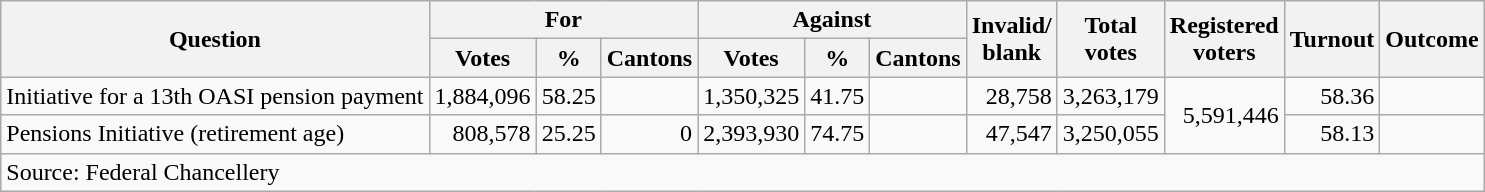<table class=wikitable style=text-align:right>
<tr>
<th rowspan=2>Question</th>
<th colspan=3>For</th>
<th colspan=3>Against</th>
<th rowspan=2>Invalid/<br>blank</th>
<th rowspan=2>Total<br>votes</th>
<th rowspan=2>Registered<br>voters</th>
<th rowspan=2>Turnout</th>
<th rowspan=2>Outcome</th>
</tr>
<tr>
<th>Votes</th>
<th>%</th>
<th>Cantons</th>
<th>Votes</th>
<th>%</th>
<th>Cantons</th>
</tr>
<tr>
<td align=left>Initiative for a 13th OASI pension payment</td>
<td>1,884,096</td>
<td>58.25</td>
<td></td>
<td>1,350,325</td>
<td>41.75</td>
<td></td>
<td>28,758</td>
<td>3,263,179</td>
<td rowspan=2>5,591,446</td>
<td>58.36</td>
<td></td>
</tr>
<tr>
<td align=left>Pensions Initiative (retirement age)</td>
<td>808,578</td>
<td>25.25</td>
<td>0</td>
<td>2,393,930</td>
<td>74.75</td>
<td></td>
<td>47,547</td>
<td>3,250,055</td>
<td>58.13</td>
<td></td>
</tr>
<tr>
<td colspan=14 align=left>Source: Federal Chancellery</td>
</tr>
</table>
